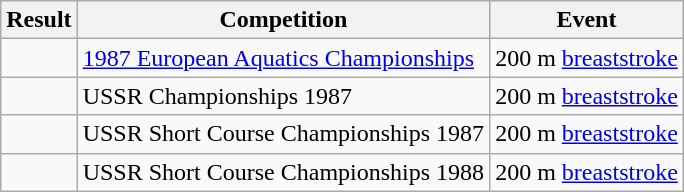<table class="wikitable">
<tr>
<th>Result</th>
<th>Competition</th>
<th>Event</th>
</tr>
<tr>
<td></td>
<td><a href='#'>1987 European Aquatics Championships</a></td>
<td>200 m <a href='#'>breaststroke</a></td>
</tr>
<tr>
<td></td>
<td>USSR Championships 1987</td>
<td>200 m <a href='#'>breaststroke</a></td>
</tr>
<tr>
<td></td>
<td>USSR Short Course Championships 1987</td>
<td>200 m <a href='#'>breaststroke</a></td>
</tr>
<tr>
<td></td>
<td>USSR Short Course Championships 1988</td>
<td>200 m <a href='#'>breaststroke</a></td>
</tr>
</table>
